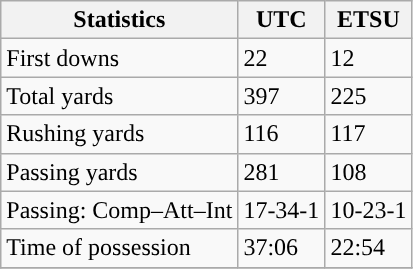<table class="wikitable" style="float: left;">
<tr>
<th>Statistics</th>
<th>UTC</th>
<th>ETSU</th>
</tr>
<tr>
<td>First downs</td>
<td>22</td>
<td>12</td>
</tr>
<tr>
<td>Total yards</td>
<td>397</td>
<td>225</td>
</tr>
<tr>
<td>Rushing yards</td>
<td>116</td>
<td>117</td>
</tr>
<tr>
<td>Passing yards</td>
<td>281</td>
<td>108</td>
</tr>
<tr>
<td>Passing: Comp–Att–Int</td>
<td>17-34-1</td>
<td>10-23-1</td>
</tr>
<tr>
<td>Time of possession</td>
<td>37:06</td>
<td>22:54</td>
</tr>
<tr>
</tr>
</table>
